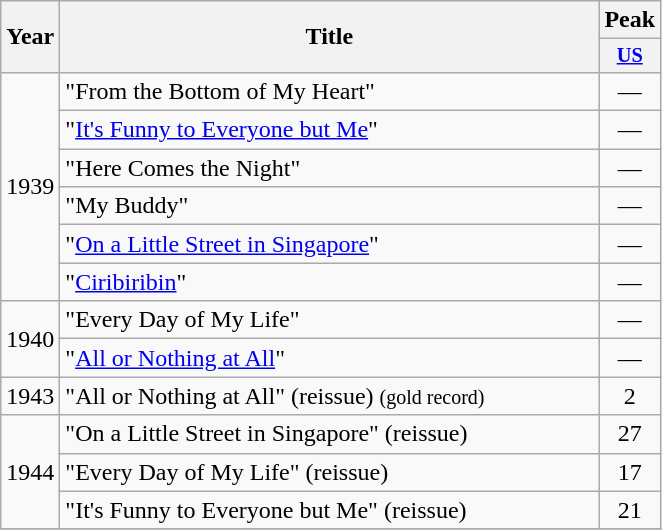<table class="wikitable plainrowheaders" style="text-align:center">
<tr>
<th scope="col" rowspan="2" style="width:1em;">Year</th>
<th scope="col" rowspan="2" style="width:22em;">Title</th>
<th scope="col" colspan="1">Peak</th>
</tr>
<tr>
<th style="width:2.5em; font-size:85%"><a href='#'>US</a></th>
</tr>
<tr>
<td rowspan="6">1939</td>
<td style="text-align:left;">"From the Bottom of My Heart"</td>
<td>—</td>
</tr>
<tr>
<td style="text-align:left;">"<a href='#'>It's Funny to Everyone but Me</a>"</td>
<td>—</td>
</tr>
<tr>
<td style="text-align:left;">"Here Comes the Night"</td>
<td>—</td>
</tr>
<tr>
<td style="text-align:left;">"My Buddy"</td>
<td>—</td>
</tr>
<tr>
<td style="text-align:left;">"<a href='#'>On a Little Street in Singapore</a>"</td>
<td>—</td>
</tr>
<tr>
<td style="text-align:left;">"<a href='#'>Ciribiribin</a>"</td>
<td>—</td>
</tr>
<tr>
<td rowspan="2">1940</td>
<td style="text-align:left;">"Every Day of My Life"</td>
<td>—</td>
</tr>
<tr>
<td style="text-align:left;">"<a href='#'>All or Nothing at All</a>"</td>
<td>—</td>
</tr>
<tr>
<td>1943</td>
<td style="text-align:left;">"All or Nothing at All" (reissue) <small>(gold record)</small></td>
<td>2</td>
</tr>
<tr>
<td rowspan="3">1944</td>
<td style="text-align:left;">"On a Little Street in Singapore" (reissue)</td>
<td>27</td>
</tr>
<tr>
<td style="text-align:left;">"Every Day of My Life" (reissue)</td>
<td>17</td>
</tr>
<tr>
<td style="text-align:left;">"It's Funny to Everyone but Me" (reissue)</td>
<td>21</td>
</tr>
<tr>
</tr>
</table>
